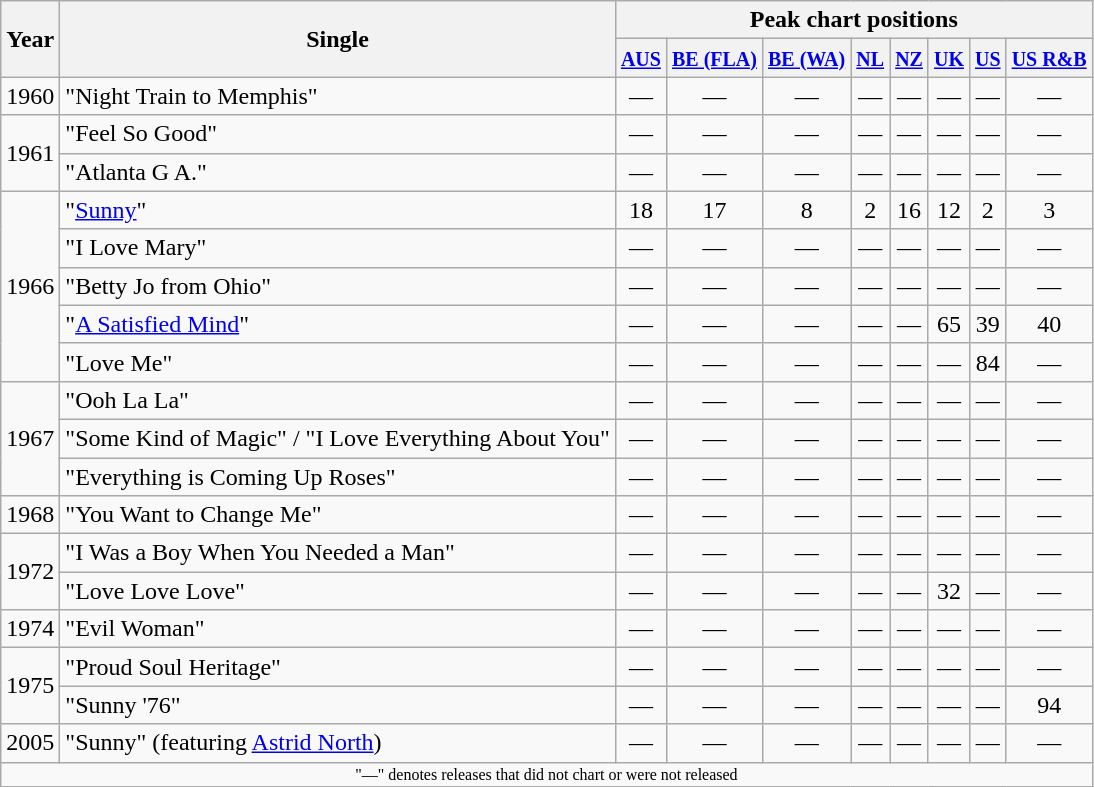<table class="wikitable" style="text-align:center">
<tr>
<th rowspan="2">Year</th>
<th rowspan="2">Single</th>
<th colspan="8">Peak chart positions</th>
</tr>
<tr>
<th><small><a href='#'>AUS</a></small><br></th>
<th><small><a href='#'>BE (FLA)</a></small><br></th>
<th><small><a href='#'>BE (WA)</a></small><br></th>
<th><small><a href='#'>NL</a></small><br></th>
<th><small><a href='#'>NZ</a></small><br></th>
<th><small><a href='#'>UK</a></small><br></th>
<th><small><a href='#'>US</a></small><br></th>
<th><small><a href='#'>US R&B</a></small><br></th>
</tr>
<tr>
<td>1960</td>
<td align="left">"Night Train to Memphis"</td>
<td>—</td>
<td>—</td>
<td>—</td>
<td>—</td>
<td>—</td>
<td>—</td>
<td>—</td>
<td>—</td>
</tr>
<tr>
<td rowspan="2">1961</td>
<td align="left">"Feel So Good"</td>
<td>—</td>
<td>—</td>
<td>—</td>
<td>—</td>
<td>—</td>
<td>—</td>
<td>—</td>
<td>—</td>
</tr>
<tr>
<td align="left">"Atlanta G A."</td>
<td>—</td>
<td>—</td>
<td>—</td>
<td>—</td>
<td>—</td>
<td>—</td>
<td>—</td>
<td>—</td>
</tr>
<tr>
<td rowspan="5">1966</td>
<td align="left">"<a href='#'>Sunny</a>"</td>
<td>18</td>
<td>17</td>
<td>8</td>
<td>2</td>
<td>16</td>
<td>12</td>
<td>2</td>
<td>3</td>
</tr>
<tr>
<td align="left">"I Love Mary"</td>
<td>—</td>
<td>—</td>
<td>—</td>
<td>—</td>
<td>—</td>
<td>—</td>
<td>—</td>
<td>—</td>
</tr>
<tr>
<td align="left">"Betty Jo from Ohio"</td>
<td>—</td>
<td>—</td>
<td>—</td>
<td>—</td>
<td>—</td>
<td>—</td>
<td>—</td>
<td>—</td>
</tr>
<tr>
<td align="left">"<a href='#'>A Satisfied Mind</a>"</td>
<td>—</td>
<td>—</td>
<td>—</td>
<td>—</td>
<td>—</td>
<td>65</td>
<td>39</td>
<td>40</td>
</tr>
<tr>
<td align="left">"Love Me"</td>
<td>—</td>
<td>—</td>
<td>—</td>
<td>—</td>
<td>—</td>
<td>—</td>
<td>84</td>
<td>—</td>
</tr>
<tr>
<td rowspan="3">1967</td>
<td align="left">"Ooh La La"</td>
<td>—</td>
<td>—</td>
<td>—</td>
<td>—</td>
<td>—</td>
<td>—</td>
<td>—</td>
<td>—</td>
</tr>
<tr>
<td align="left">"Some Kind of Magic" / "I Love Everything About You"</td>
<td>—</td>
<td>—</td>
<td>—</td>
<td>—</td>
<td>—</td>
<td>—</td>
<td>—</td>
<td>—</td>
</tr>
<tr>
<td align="left">"Everything is Coming Up Roses"</td>
<td>—</td>
<td>—</td>
<td>—</td>
<td>—</td>
<td>—</td>
<td>—</td>
<td>—</td>
<td>—</td>
</tr>
<tr>
<td>1968</td>
<td align="left">"You Want to Change Me"</td>
<td>—</td>
<td>—</td>
<td>—</td>
<td>—</td>
<td>—</td>
<td>—</td>
<td>—</td>
<td>—</td>
</tr>
<tr>
<td rowspan="2">1972</td>
<td align="left">"I Was a Boy When You Needed a Man"</td>
<td>—</td>
<td>—</td>
<td>—</td>
<td>—</td>
<td>—</td>
<td>—</td>
<td>—</td>
<td>—</td>
</tr>
<tr>
<td align="left">"Love Love Love"</td>
<td>—</td>
<td>—</td>
<td>—</td>
<td>—</td>
<td>—</td>
<td>32</td>
<td>—</td>
<td>—</td>
</tr>
<tr>
<td>1974</td>
<td align="left">"Evil Woman"</td>
<td>—</td>
<td>—</td>
<td>—</td>
<td>—</td>
<td>—</td>
<td>—</td>
<td>—</td>
<td>—</td>
</tr>
<tr>
<td rowspan="2">1975</td>
<td align="left">"Proud Soul Heritage"</td>
<td>—</td>
<td>—</td>
<td>—</td>
<td>—</td>
<td>—</td>
<td>—</td>
<td>—</td>
<td>—</td>
</tr>
<tr>
<td align="left">"Sunny '76"</td>
<td>—</td>
<td>—</td>
<td>—</td>
<td>—</td>
<td>—</td>
<td>—</td>
<td>—</td>
<td>94</td>
</tr>
<tr>
<td>2005</td>
<td align="left">"Sunny" (featuring <a href='#'>Astrid North</a>)</td>
<td>—</td>
<td>—</td>
<td>—</td>
<td>—</td>
<td>—</td>
<td>—</td>
<td>—</td>
<td>—</td>
</tr>
<tr>
<td colspan="10" style="font-size:8pt">"—" denotes releases that did not chart or were not released</td>
</tr>
</table>
